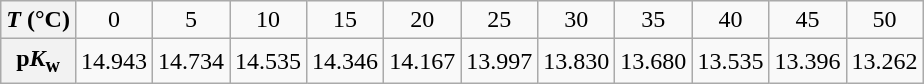<table class="wikitable" style="text-align:center">
<tr>
<th scope="row"><em>T</em> (°C)</th>
<td>0</td>
<td>5</td>
<td>10</td>
<td>15</td>
<td>20</td>
<td>25</td>
<td>30</td>
<td>35</td>
<td>40</td>
<td>45</td>
<td>50</td>
</tr>
<tr>
<th scope="row">p<em>K</em><sub>w</sub></th>
<td>14.943</td>
<td>14.734</td>
<td>14.535</td>
<td>14.346</td>
<td>14.167</td>
<td>13.997</td>
<td>13.830</td>
<td>13.680</td>
<td>13.535</td>
<td>13.396</td>
<td>13.262</td>
</tr>
</table>
